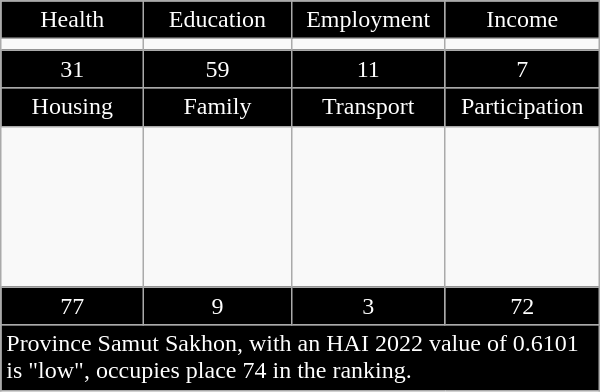<table class="wikitable floatright" style="width:400px;">
<tr>
<td style="text-align:center; width:100px; background:black; color:white;">Health</td>
<td style="text-align:center; width:100px; background:black; color:white;">Education</td>
<td style="text-align:center; width:100px; background:black; color:white;">Employment</td>
<td style="text-align:center; width:100px; background:black; color:white;">Income</td>
</tr>
<tr>
<td></td>
<td></td>
<td></td>
<td></td>
</tr>
<tr>
<td style="text-align:center; background:black; color:white;">31</td>
<td style="text-align:center; background:black; color:white;">59</td>
<td style="text-align:center; background:black; color:white;">11</td>
<td style="text-align:center; background:black; color:white;">7</td>
</tr>
<tr>
<td style="text-align:center; background:black; color:white;">Housing</td>
<td style="text-align:center; background:black; color:white;">Family</td>
<td style="text-align:center; background:black; color:white;">Transport</td>
<td style="text-align:center; background:black; color:white;">Participation</td>
</tr>
<tr>
<td style="height:100px;"></td>
<td></td>
<td></td>
<td></td>
</tr>
<tr>
<td style="text-align:center; background:black; color:white;">77</td>
<td style="text-align:center; background:black; color:white;">9</td>
<td style="text-align:center; background:black; color:white;">3</td>
<td style="text-align:center; background:black; color:white;">72</td>
</tr>
<tr>
<td colspan="4"; style="background:black; color:white;">Province Samut Sakhon, with an HAI 2022 value of 0.6101 is "low", occupies place 74 in the ranking.</td>
</tr>
</table>
